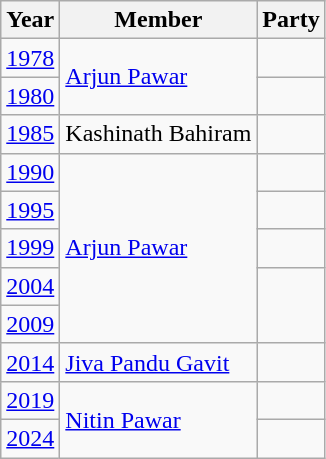<table class="wikitable">
<tr>
<th>Year</th>
<th>Member</th>
<th colspan="2">Party</th>
</tr>
<tr>
<td><a href='#'>1978</a></td>
<td rowspan="2"><a href='#'>Arjun Pawar</a></td>
<td></td>
</tr>
<tr>
<td><a href='#'>1980</a></td>
<td></td>
</tr>
<tr>
<td><a href='#'>1985</a></td>
<td>Kashinath Bahiram</td>
<td></td>
</tr>
<tr>
<td><a href='#'>1990</a></td>
<td rowspan="5"><a href='#'>Arjun Pawar</a></td>
<td></td>
</tr>
<tr>
<td><a href='#'>1995</a></td>
</tr>
<tr>
<td><a href='#'>1999</a></td>
<td></td>
</tr>
<tr>
<td><a href='#'>2004</a></td>
</tr>
<tr>
<td><a href='#'>2009</a></td>
</tr>
<tr>
<td><a href='#'>2014</a></td>
<td><a href='#'>Jiva Pandu Gavit</a></td>
<td></td>
</tr>
<tr>
<td><a href='#'>2019</a></td>
<td rowspan="2"><a href='#'>Nitin Pawar</a></td>
<td></td>
</tr>
<tr>
<td><a href='#'>2024</a></td>
</tr>
</table>
